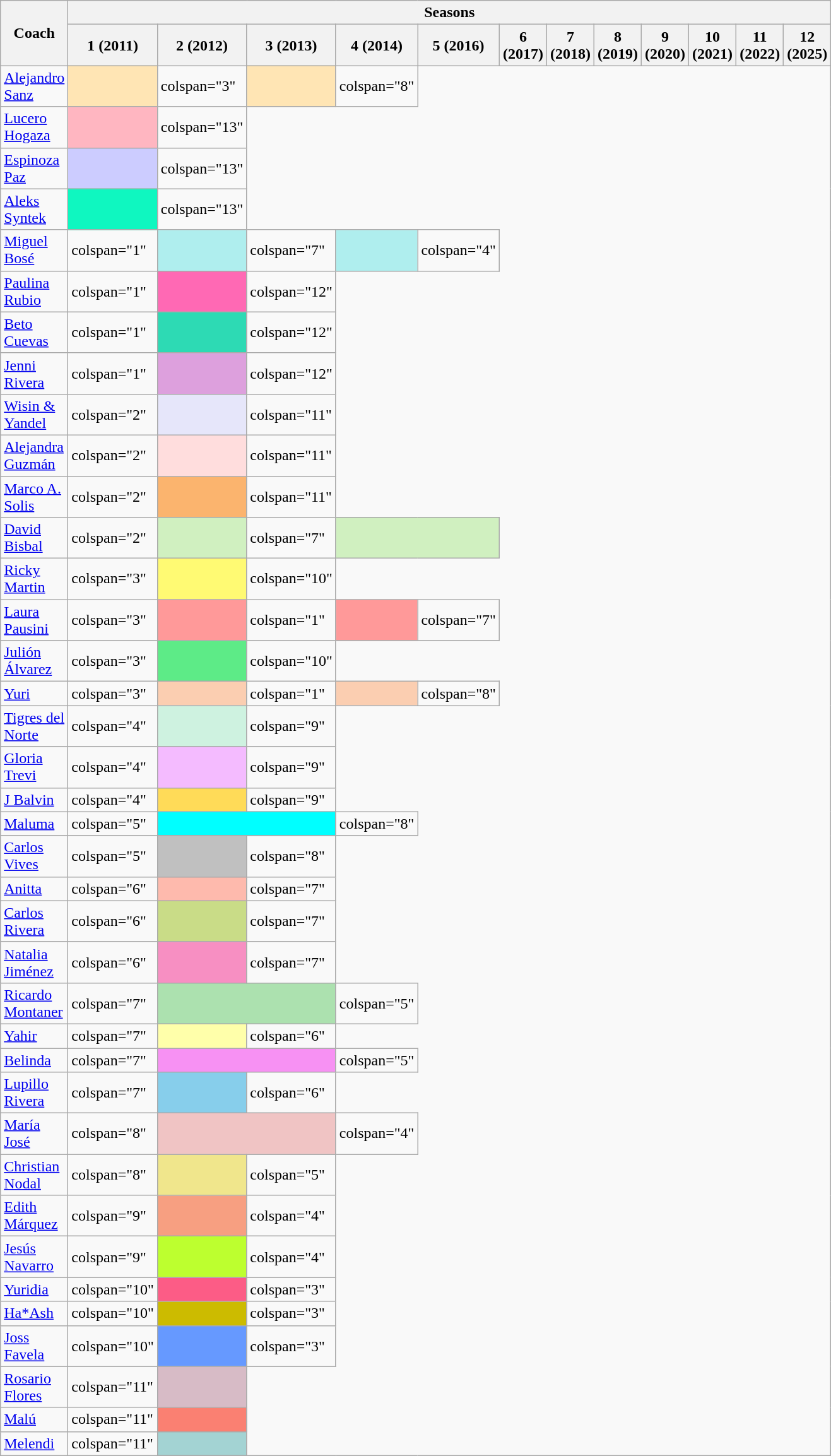<table style="width:60%;align:center;" class="wikitable center col1cen col2cen">
<tr>
<th colspan="1" rowspan="2">Coach</th>
<th colspan="18">Seasons</th>
</tr>
<tr>
<th width="100">1 (2011)</th>
<th width="100">2 (2012)</th>
<th width="100">3 (2013)</th>
<th width="100">4 (2014)</th>
<th width="100">5 (2016)</th>
<th width="100">6 (2017)</th>
<th width="100">7 (2018)</th>
<th width="100">8 (2019)</th>
<th width="100">9 (2020)</th>
<th width="100">10 (2021)</th>
<th width="100">11 (2022)</th>
<th width="100">12 (2025)</th>
</tr>
<tr>
<td><a href='#'>Alejandro Sanz</a></td>
<td style="background:#ffe5b4"></td>
<td>colspan="3" </td>
<td style="background:#ffe5b4"></td>
<td>colspan="8" </td>
</tr>
<tr>
<td><a href='#'>Lucero Hogaza</a></td>
<td style="background:lightpink"></td>
<td>colspan="13" </td>
</tr>
<tr>
<td><a href='#'>Espinoza Paz</a></td>
<td style="background:#ccccff"></td>
<td>colspan="13" </td>
</tr>
<tr>
<td><a href='#'>Aleks Syntek</a></td>
<td style="background:#0ff7c0"></td>
<td>colspan="13" </td>
</tr>
<tr>
<td><a href='#'>Miguel Bosé</a></td>
<td>colspan="1" </td>
<td style="background:#afeeee"></td>
<td>colspan="7" </td>
<td style="background:#afeeee"></td>
<td>colspan="4" </td>
</tr>
<tr>
<td><a href='#'>Paulina Rubio</a></td>
<td>colspan="1" </td>
<td style="background:#FF69B4"></td>
<td>colspan="12" </td>
</tr>
<tr>
<td><a href='#'>Beto Cuevas</a></td>
<td>colspan="1" </td>
<td style="background:#2ddab4"></td>
<td>colspan="12" </td>
</tr>
<tr>
<td><a href='#'>Jenni Rivera</a></td>
<td>colspan="1" </td>
<td style="background:#dda0dd"></td>
<td>colspan="12" </td>
</tr>
<tr>
<td><a href='#'>Wisin & Yandel</a></td>
<td>colspan="2" </td>
<td style="background:lavender"></td>
<td>colspan="11" </td>
</tr>
<tr>
<td><a href='#'>Alejandra Guzmán</a></td>
<td>colspan="2" </td>
<td style="background:#ffdddd"></td>
<td>colspan="11" </td>
</tr>
<tr>
<td><a href='#'>Marco A. Solis</a></td>
<td>colspan="2" </td>
<td style="background:#fbb46e"></td>
<td>colspan="11" </td>
</tr>
<tr>
<td><a href='#'>David Bisbal</a></td>
<td>colspan="2" </td>
<td style="background:#d0f0c0"></td>
<td>colspan="7" </td>
<td colspan="2" style="background:#d0f0c0"></td>
</tr>
<tr>
<td><a href='#'>Ricky Martin</a></td>
<td>colspan="3" </td>
<td style="background:#fffa73"></td>
<td>colspan="10" </td>
</tr>
<tr>
<td><a href='#'>Laura Pausini</a></td>
<td>colspan="3" </td>
<td style="background:#ff9999"></td>
<td>colspan="1" </td>
<td style="background:#ff9999"></td>
<td>colspan="7" </td>
</tr>
<tr>
<td><a href='#'>Julión Álvarez</a></td>
<td>colspan="3" </td>
<td style="background:#5deb87"></td>
<td>colspan="10" </td>
</tr>
<tr>
<td><a href='#'>Yuri</a></td>
<td>colspan="3" </td>
<td style="background:#FBCEB1"></td>
<td>colspan="1" </td>
<td style="background:#FBCEB1"></td>
<td>colspan="8" </td>
</tr>
<tr>
<td><a href='#'>Tigres del Norte</a></td>
<td>colspan="4" </td>
<td style="background:#cef2e0"></td>
<td>colspan="9" </td>
</tr>
<tr>
<td><a href='#'>Gloria Trevi</a></td>
<td>colspan="4" </td>
<td style="background:#f4bbff"></td>
<td>colspan="9" </td>
</tr>
<tr>
<td><a href='#'>J Balvin</a></td>
<td>colspan="4" </td>
<td style="background:#ffdb58"></td>
<td>colspan="9" </td>
</tr>
<tr>
<td><a href='#'>Maluma</a></td>
<td>colspan="5" </td>
<td colspan="2" bgcolor="00FFFF"></td>
<td>colspan="8" </td>
</tr>
<tr>
<td><a href='#'>Carlos Vives</a></td>
<td>colspan="5" </td>
<td colspan="1" bgcolor="silver"></td>
<td>colspan="8" </td>
</tr>
<tr>
<td><a href='#'>Anitta</a></td>
<td>colspan="6" </td>
<td colspan="1" bgcolor="#febaad"></td>
<td>colspan="7" </td>
</tr>
<tr>
<td><a href='#'>Carlos Rivera</a></td>
<td>colspan="6" </td>
<td colspan="1" bgcolor="#C9DC87"></td>
<td>colspan="7" </td>
</tr>
<tr>
<td><a href='#'>Natalia Jiménez</a></td>
<td>colspan="6" </td>
<td colspan="1" bgcolor="#f78fc2"></td>
<td>colspan="7" </td>
</tr>
<tr>
<td><a href='#'>Ricardo Montaner</a></td>
<td>colspan="7" </td>
<td colspan="2" bgcolor="#ace1af"></td>
<td>colspan="5" </td>
</tr>
<tr>
<td><a href='#'>Yahir</a></td>
<td>colspan="7" </td>
<td colspan="1" bgcolor="#ffffaa"></td>
<td>colspan="6" </td>
</tr>
<tr>
<td><a href='#'>Belinda</a></td>
<td>colspan="7" </td>
<td colspan="2" bgcolor="f791f3"></td>
<td>colspan="5" </td>
</tr>
<tr>
<td><a href='#'>Lupillo Rivera</a></td>
<td>colspan="7" </td>
<td colspan="1" bgcolor="87ceeb"></td>
<td>colspan="6" </td>
</tr>
<tr>
<td><a href='#'>María José</a></td>
<td>colspan="8" </td>
<td colspan="2" bgcolor="#f0c4c4"></td>
<td>colspan="4" </td>
</tr>
<tr>
<td><a href='#'>Christian Nodal</a></td>
<td>colspan="8" </td>
<td colspan="1" bgcolor="khaki"></td>
<td>colspan="5" </td>
</tr>
<tr>
<td><a href='#'>Edith Márquez</a></td>
<td>colspan="9" </td>
<td colspan="1" bgcolor="F79F81"></td>
<td>colspan="4" </td>
</tr>
<tr>
<td><a href='#'>Jesús Navarro</a></td>
<td>colspan="9" </td>
<td colspan="1" bgcolor="bdff2f"></td>
<td>colspan="4" </td>
</tr>
<tr>
<td><a href='#'>Yuridia</a></td>
<td>colspan="10" </td>
<td colspan="1" bgcolor="FC5C86"></td>
<td>colspan="3" </td>
</tr>
<tr>
<td><a href='#'>Ha*Ash</a></td>
<td>colspan="10" </td>
<td colspan="1" bgcolor="CCBB00"></td>
<td>colspan="3" </td>
</tr>
<tr>
<td><a href='#'>Joss Favela</a></td>
<td>colspan="10" </td>
<td colspan="1" bgcolor="6699FF"></td>
<td>colspan="3" </td>
</tr>
<tr>
<td><a href='#'>Rosario Flores</a></td>
<td>colspan="11" </td>
<td bgcolor="d7bbc6"></td>
</tr>
<tr>
<td><a href='#'>Malú</a></td>
<td>colspan="11" </td>
<td bgcolor="salmon"></td>
</tr>
<tr>
<td><a href='#'>Melendi</a></td>
<td>colspan="11" </td>
<td colspan="1" bgcolor="a3d3d3"></td>
</tr>
</table>
